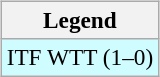<table>
<tr valign=top>
<td><br><table class="wikitable" style=font-size:97%>
<tr>
<th>Legend</th>
</tr>
<tr style="background:#cffcff;">
<td>ITF WTT (1–0)</td>
</tr>
</table>
</td>
<td></td>
</tr>
</table>
